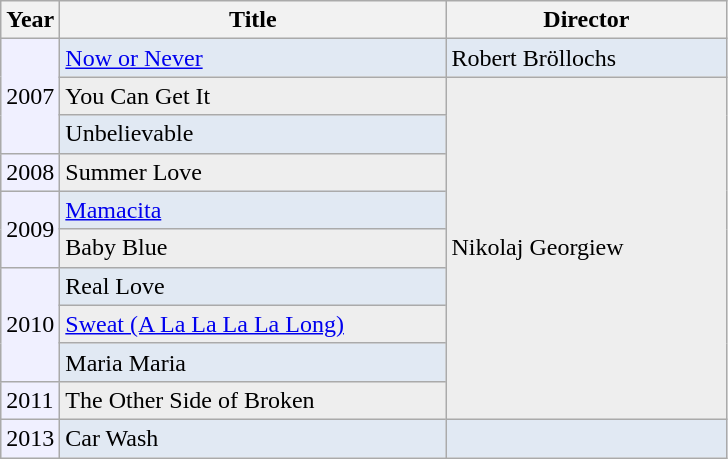<table class="wikitable">
<tr class="hintergrundfarbe8">
<th width="25">Year</th>
<th width="250">Title</th>
<th width="180">Director</th>
</tr>
<tr bgcolor="#E1E9F3">
<td rowspan="3" bgcolor="#f0f0ff">2007</td>
<td><a href='#'>Now or Never</a></td>
<td>Robert Bröllochs</td>
</tr>
<tr bgcolor="#eeeeee">
<td>You Can Get It</td>
<td rowspan=9>Nikolaj Georgiew</td>
</tr>
<tr bgcolor="#E1E9F3">
<td>Unbelievable</td>
</tr>
<tr bgcolor="#eeeeee">
<td bgcolor="#f0f0ff">2008</td>
<td>Summer Love</td>
</tr>
<tr bgcolor="#E1E9F3">
<td rowspan="2" bgcolor="#f0f0ff">2009</td>
<td><a href='#'>Mamacita</a></td>
</tr>
<tr bgcolor="#eeeeee">
<td>Baby Blue</td>
</tr>
<tr bgcolor="#E1E9F3">
<td rowspan="3" bgcolor="#f0f0ff">2010</td>
<td>Real Love</td>
</tr>
<tr bgcolor="#eeeeee">
<td><a href='#'>Sweat (A La La La La Long)</a></td>
</tr>
<tr bgcolor="#E1E9F3">
<td>Maria Maria</td>
</tr>
<tr bgcolor="#eeeeee">
<td bgcolor="#f0f0ff">2011</td>
<td>The Other Side of Broken</td>
</tr>
<tr bgcolor="#E1E9F3">
<td bgcolor="#f0f0ff">2013</td>
<td>Car Wash</td>
<td></td>
</tr>
</table>
